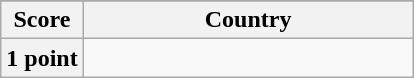<table class="wikitable">
<tr>
</tr>
<tr>
<th scope="col" width="20%">Score</th>
<th scope="col">Country</th>
</tr>
<tr>
<th scope="row">1 point</th>
<td></td>
</tr>
</table>
